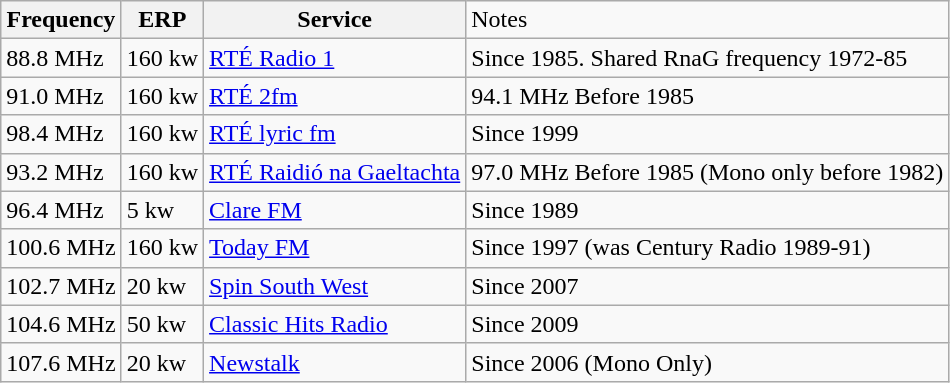<table class="wikitable sortable">
<tr>
<th>Frequency</th>
<th>ERP</th>
<th>Service</th>
<td>Notes</td>
</tr>
<tr>
<td>88.8 MHz</td>
<td>160 kw</td>
<td><a href='#'>RTÉ Radio 1</a></td>
<td>Since 1985. Shared RnaG frequency 1972-85</td>
</tr>
<tr>
<td>91.0 MHz</td>
<td>160 kw</td>
<td><a href='#'>RTÉ 2fm</a></td>
<td>94.1 MHz Before 1985</td>
</tr>
<tr>
<td>98.4 MHz</td>
<td>160 kw</td>
<td><a href='#'>RTÉ lyric fm</a></td>
<td>Since 1999</td>
</tr>
<tr>
<td>93.2 MHz</td>
<td>160 kw</td>
<td><a href='#'>RTÉ Raidió na Gaeltachta</a></td>
<td>97.0 MHz Before 1985 (Mono only before 1982)</td>
</tr>
<tr>
<td>96.4 MHz</td>
<td>5 kw</td>
<td><a href='#'>Clare FM</a></td>
<td>Since 1989</td>
</tr>
<tr>
<td>100.6 MHz</td>
<td>160 kw</td>
<td><a href='#'>Today FM</a></td>
<td>Since 1997 (was Century Radio 1989-91)</td>
</tr>
<tr>
<td>102.7 MHz</td>
<td>20 kw</td>
<td><a href='#'>Spin South West</a></td>
<td>Since 2007</td>
</tr>
<tr>
<td>104.6 MHz</td>
<td>50 kw</td>
<td><a href='#'>Classic Hits Radio</a></td>
<td>Since 2009</td>
</tr>
<tr>
<td>107.6 MHz</td>
<td>20 kw</td>
<td><a href='#'>Newstalk</a></td>
<td>Since 2006 (Mono Only)</td>
</tr>
</table>
